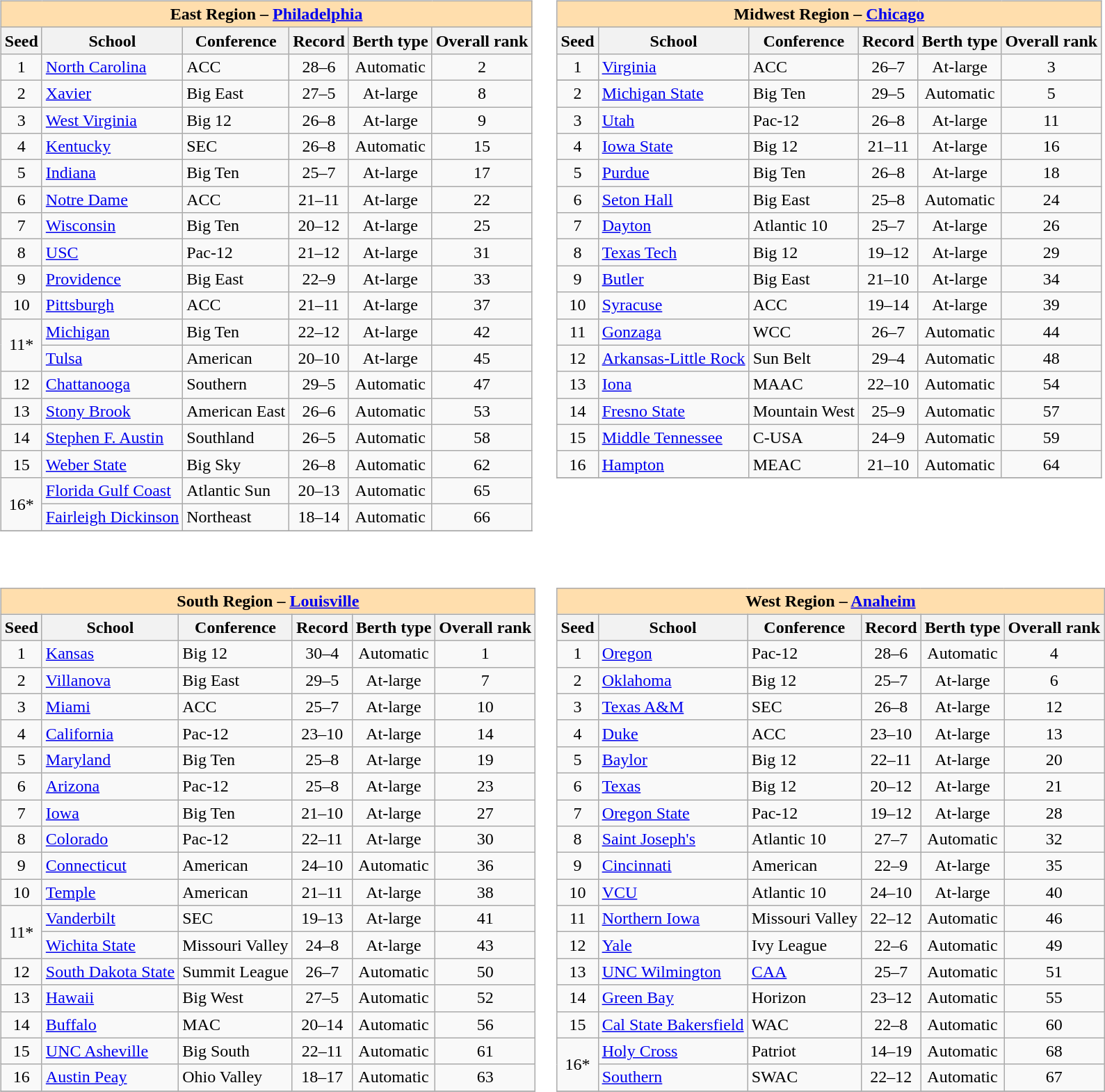<table>
<tr>
<td valign=top><br><table class="wikitable">
<tr>
<th colspan="6" style="background:#ffdead;">East Region – <a href='#'>Philadelphia</a></th>
</tr>
<tr>
<th>Seed</th>
<th>School</th>
<th>Conference</th>
<th>Record</th>
<th>Berth type</th>
<th>Overall rank</th>
</tr>
<tr>
<td align=center>1</td>
<td><a href='#'>North Carolina</a></td>
<td>ACC</td>
<td align=center>28–6</td>
<td align=center>Automatic</td>
<td align=center>2</td>
</tr>
<tr>
<td align=center>2</td>
<td><a href='#'>Xavier</a></td>
<td>Big East</td>
<td align=center>27–5</td>
<td align=center>At-large</td>
<td align=center>8</td>
</tr>
<tr>
<td align=center>3</td>
<td><a href='#'>West Virginia</a></td>
<td>Big 12</td>
<td align=center>26–8</td>
<td align=center>At-large</td>
<td align=center>9</td>
</tr>
<tr>
<td align=center>4</td>
<td><a href='#'>Kentucky</a></td>
<td>SEC</td>
<td align=center>26–8</td>
<td align=center>Automatic</td>
<td align=center>15</td>
</tr>
<tr>
<td align=center>5</td>
<td><a href='#'>Indiana</a></td>
<td>Big Ten</td>
<td align=center>25–7</td>
<td align=center>At-large</td>
<td align=center>17</td>
</tr>
<tr>
<td align=center>6</td>
<td><a href='#'>Notre Dame</a></td>
<td>ACC</td>
<td align=center>21–11</td>
<td align=center>At-large</td>
<td align=center>22</td>
</tr>
<tr>
<td align=center>7</td>
<td><a href='#'>Wisconsin</a></td>
<td>Big Ten</td>
<td align=center>20–12</td>
<td align=center>At-large</td>
<td align=center>25</td>
</tr>
<tr>
<td align=center>8</td>
<td><a href='#'>USC</a></td>
<td>Pac-12</td>
<td align=center>21–12</td>
<td align=center>At-large</td>
<td align=center>31</td>
</tr>
<tr>
<td align=center>9</td>
<td><a href='#'>Providence</a></td>
<td>Big East</td>
<td align=center>22–9</td>
<td align=center>At-large</td>
<td align=center>33</td>
</tr>
<tr>
<td align=center>10</td>
<td><a href='#'>Pittsburgh</a></td>
<td>ACC</td>
<td align=center>21–11</td>
<td align=center>At-large</td>
<td align=center>37</td>
</tr>
<tr>
<td rowspan=2 align=center>11*</td>
<td><a href='#'>Michigan</a></td>
<td>Big Ten</td>
<td align=center>22–12</td>
<td align=center>At-large</td>
<td align=center>42</td>
</tr>
<tr>
<td><a href='#'>Tulsa</a></td>
<td>American</td>
<td align=center>20–10</td>
<td align=center>At-large</td>
<td align=center>45</td>
</tr>
<tr>
<td align=center>12</td>
<td><a href='#'>Chattanooga</a></td>
<td>Southern</td>
<td align=center>29–5</td>
<td align=center>Automatic</td>
<td align=center>47</td>
</tr>
<tr>
<td align=center>13</td>
<td><a href='#'>Stony Brook</a></td>
<td>American East</td>
<td align=center>26–6</td>
<td align=center>Automatic</td>
<td align=center>53</td>
</tr>
<tr>
<td align=center>14</td>
<td><a href='#'>Stephen F. Austin</a></td>
<td>Southland</td>
<td align=center>26–5</td>
<td align=center>Automatic</td>
<td align=center>58</td>
</tr>
<tr>
<td align=center>15</td>
<td><a href='#'>Weber State</a></td>
<td>Big Sky</td>
<td align=center>26–8</td>
<td align=center>Automatic</td>
<td align=center>62</td>
</tr>
<tr>
<td rowspan=2 align=center>16*</td>
<td><a href='#'>Florida Gulf Coast</a></td>
<td>Atlantic Sun</td>
<td align=center>20–13</td>
<td align=center>Automatic</td>
<td align=center>65</td>
</tr>
<tr>
<td><a href='#'>Fairleigh Dickinson</a></td>
<td>Northeast</td>
<td align=center>18–14</td>
<td align=center>Automatic</td>
<td align=center>66</td>
</tr>
<tr>
</tr>
</table>
</td>
<td valign=top><br><table class="wikitable">
<tr>
<th colspan="6" style="background:#ffdead;">Midwest Region – <a href='#'>Chicago</a></th>
</tr>
<tr>
<th>Seed</th>
<th>School</th>
<th>Conference</th>
<th>Record</th>
<th>Berth type</th>
<th>Overall rank</th>
</tr>
<tr>
<td align=center>1</td>
<td><a href='#'>Virginia</a></td>
<td>ACC</td>
<td align=center>26–7</td>
<td align=center>At-large</td>
<td align=center>3</td>
</tr>
<tr>
</tr>
<tr>
<td align=center>2</td>
<td><a href='#'>Michigan State</a></td>
<td>Big Ten</td>
<td align=center>29–5</td>
<td align=center>Automatic</td>
<td align=center>5</td>
</tr>
<tr>
<td align=center>3</td>
<td><a href='#'>Utah</a></td>
<td>Pac-12</td>
<td align=center>26–8</td>
<td align=center>At-large</td>
<td align=center>11</td>
</tr>
<tr>
<td align=center>4</td>
<td><a href='#'>Iowa State</a></td>
<td>Big 12</td>
<td align=center>21–11</td>
<td align=center>At-large</td>
<td align=center>16</td>
</tr>
<tr>
<td align=center>5</td>
<td><a href='#'>Purdue</a></td>
<td>Big Ten</td>
<td align=center>26–8</td>
<td align=center>At-large</td>
<td align=center>18</td>
</tr>
<tr>
<td align=center>6</td>
<td><a href='#'>Seton Hall</a></td>
<td>Big East</td>
<td align=center>25–8</td>
<td align=center>Automatic</td>
<td align=center>24</td>
</tr>
<tr>
<td align=center>7</td>
<td><a href='#'>Dayton</a></td>
<td>Atlantic 10</td>
<td align=center>25–7</td>
<td align=center>At-large</td>
<td align=center>26</td>
</tr>
<tr>
<td align=center>8</td>
<td><a href='#'>Texas Tech</a></td>
<td>Big 12</td>
<td align=center>19–12</td>
<td align=center>At-large</td>
<td align=center>29</td>
</tr>
<tr>
<td align=center>9</td>
<td><a href='#'>Butler</a></td>
<td>Big East</td>
<td align=center>21–10</td>
<td align=center>At-large</td>
<td align=center>34</td>
</tr>
<tr>
<td align=center>10</td>
<td><a href='#'>Syracuse</a></td>
<td>ACC</td>
<td align=center>19–14</td>
<td align=center>At-large</td>
<td align=center>39</td>
</tr>
<tr>
<td align=center>11</td>
<td><a href='#'>Gonzaga</a></td>
<td>WCC</td>
<td align=center>26–7</td>
<td align=center>Automatic</td>
<td align=center>44</td>
</tr>
<tr>
<td align=center>12</td>
<td><a href='#'>Arkansas-Little Rock</a></td>
<td>Sun Belt</td>
<td align=center>29–4</td>
<td align=center>Automatic</td>
<td align=center>48</td>
</tr>
<tr>
<td align=center>13</td>
<td><a href='#'>Iona</a></td>
<td>MAAC</td>
<td align=center>22–10</td>
<td align=center>Automatic</td>
<td align=center>54</td>
</tr>
<tr>
<td align=center>14</td>
<td><a href='#'>Fresno State</a></td>
<td>Mountain West</td>
<td align=center>25–9</td>
<td align=center>Automatic</td>
<td align=center>57</td>
</tr>
<tr>
<td align=center>15</td>
<td><a href='#'>Middle Tennessee</a></td>
<td>C-USA</td>
<td align=center>24–9</td>
<td align=center>Automatic</td>
<td align=center>59</td>
</tr>
<tr>
<td align=center>16</td>
<td><a href='#'>Hampton</a></td>
<td>MEAC</td>
<td align=center>21–10</td>
<td align=center>Automatic</td>
<td align=center>64</td>
</tr>
<tr>
</tr>
</table>
</td>
</tr>
<tr>
<td valign=top><br><table class="wikitable">
<tr>
<th colspan="6" style="background:#ffdead;">South Region – <a href='#'>Louisville</a></th>
</tr>
<tr>
<th>Seed</th>
<th>School</th>
<th>Conference</th>
<th>Record</th>
<th>Berth type</th>
<th>Overall rank</th>
</tr>
<tr>
<td align=center>1</td>
<td><a href='#'>Kansas</a></td>
<td>Big 12</td>
<td align=center>30–4</td>
<td align=center>Automatic</td>
<td align=center>1</td>
</tr>
<tr>
<td align=center>2</td>
<td><a href='#'>Villanova</a></td>
<td>Big East</td>
<td align=center>29–5</td>
<td align=center>At-large</td>
<td align=center>7</td>
</tr>
<tr>
<td align=center>3</td>
<td><a href='#'>Miami</a></td>
<td>ACC</td>
<td align=center>25–7</td>
<td align=center>At-large</td>
<td align=center>10</td>
</tr>
<tr>
<td align=center>4</td>
<td><a href='#'>California</a></td>
<td>Pac-12</td>
<td align=center>23–10</td>
<td align=center>At-large</td>
<td align=center>14</td>
</tr>
<tr>
<td align=center>5</td>
<td><a href='#'>Maryland</a></td>
<td>Big Ten</td>
<td align=center>25–8</td>
<td align=center>At-large</td>
<td align=center>19</td>
</tr>
<tr>
<td align=center>6</td>
<td><a href='#'>Arizona</a></td>
<td>Pac-12</td>
<td align=center>25–8</td>
<td align=center>At-large</td>
<td align=center>23</td>
</tr>
<tr>
<td align=center>7</td>
<td><a href='#'>Iowa</a></td>
<td>Big Ten</td>
<td align=center>21–10</td>
<td align=center>At-large</td>
<td align=center>27</td>
</tr>
<tr>
<td align=center>8</td>
<td><a href='#'>Colorado</a></td>
<td>Pac-12</td>
<td align=center>22–11</td>
<td align=center>At-large</td>
<td align=center>30</td>
</tr>
<tr>
<td align=center>9</td>
<td><a href='#'>Connecticut</a></td>
<td>American</td>
<td align=center>24–10</td>
<td align=center>Automatic</td>
<td align=center>36</td>
</tr>
<tr>
<td align=center>10</td>
<td><a href='#'>Temple</a></td>
<td>American</td>
<td align=center>21–11</td>
<td align=center>At-large</td>
<td align=center>38</td>
</tr>
<tr>
<td rowspan=2 align=center>11*</td>
<td><a href='#'>Vanderbilt</a></td>
<td>SEC</td>
<td align=center>19–13</td>
<td align=center>At-large</td>
<td align=center>41</td>
</tr>
<tr>
<td><a href='#'>Wichita State</a></td>
<td>Missouri Valley</td>
<td align=center>24–8</td>
<td align=center>At-large</td>
<td align=center>43</td>
</tr>
<tr>
<td align=center>12</td>
<td><a href='#'>South Dakota State</a></td>
<td>Summit League</td>
<td align=center>26–7</td>
<td align=center>Automatic</td>
<td align=center>50</td>
</tr>
<tr>
<td align=center>13</td>
<td><a href='#'>Hawaii</a></td>
<td>Big West</td>
<td align=center>27–5</td>
<td align=center>Automatic</td>
<td align=center>52</td>
</tr>
<tr>
<td align=center>14</td>
<td><a href='#'>Buffalo</a></td>
<td>MAC</td>
<td align=center>20–14</td>
<td align=center>Automatic</td>
<td align=center>56</td>
</tr>
<tr>
<td align=center>15</td>
<td><a href='#'>UNC Asheville</a></td>
<td>Big South</td>
<td align=center>22–11</td>
<td align=center>Automatic</td>
<td align=center>61</td>
</tr>
<tr>
<td align=center>16</td>
<td><a href='#'>Austin Peay</a></td>
<td>Ohio Valley</td>
<td align=center>18–17</td>
<td align=center>Automatic</td>
<td align=center>63</td>
</tr>
<tr>
</tr>
</table>
</td>
<td valign=top><br><table class="wikitable">
<tr>
<th colspan="6" style="background:#ffdead;">West Region – <a href='#'>Anaheim</a></th>
</tr>
<tr>
<th>Seed</th>
<th>School</th>
<th>Conference</th>
<th>Record</th>
<th>Berth type</th>
<th>Overall rank</th>
</tr>
<tr>
<td align=center>1</td>
<td><a href='#'>Oregon</a></td>
<td>Pac-12</td>
<td align=center>28–6</td>
<td align=center>Automatic</td>
<td align=center>4</td>
</tr>
<tr>
<td align=center>2</td>
<td><a href='#'>Oklahoma</a></td>
<td>Big 12</td>
<td align=center>25–7</td>
<td align=center>At-large</td>
<td align=center>6</td>
</tr>
<tr>
<td align=center>3</td>
<td><a href='#'>Texas A&M</a></td>
<td>SEC</td>
<td align=center>26–8</td>
<td align=center>At-large</td>
<td align=center>12</td>
</tr>
<tr>
<td align=center>4</td>
<td><a href='#'>Duke</a></td>
<td>ACC</td>
<td align=center>23–10</td>
<td align=center>At-large</td>
<td align=center>13</td>
</tr>
<tr>
<td align=center>5</td>
<td><a href='#'>Baylor</a></td>
<td>Big 12</td>
<td align=center>22–11</td>
<td align=center>At-large</td>
<td align=center>20</td>
</tr>
<tr>
<td align=center>6</td>
<td><a href='#'>Texas</a></td>
<td>Big 12</td>
<td align=center>20–12</td>
<td align=center>At-large</td>
<td align=center>21</td>
</tr>
<tr>
<td align=center>7</td>
<td><a href='#'>Oregon State</a></td>
<td>Pac-12</td>
<td align=center>19–12</td>
<td align=center>At-large</td>
<td align=center>28</td>
</tr>
<tr>
<td align=center>8</td>
<td><a href='#'>Saint Joseph's</a></td>
<td>Atlantic 10</td>
<td align=center>27–7</td>
<td align=center>Automatic</td>
<td align=center>32</td>
</tr>
<tr>
<td align=center>9</td>
<td><a href='#'>Cincinnati</a></td>
<td>American</td>
<td align=center>22–9</td>
<td align=center>At-large</td>
<td align=center>35</td>
</tr>
<tr>
<td align=center>10</td>
<td><a href='#'>VCU</a></td>
<td>Atlantic 10</td>
<td align=center>24–10</td>
<td align=center>At-large</td>
<td align=center>40</td>
</tr>
<tr>
<td align=center>11</td>
<td><a href='#'>Northern Iowa</a></td>
<td>Missouri Valley</td>
<td align=center>22–12</td>
<td align=center>Automatic</td>
<td align=center>46</td>
</tr>
<tr>
<td align=center>12</td>
<td><a href='#'>Yale</a></td>
<td>Ivy League</td>
<td align=center>22–6</td>
<td align=center>Automatic</td>
<td align=center>49</td>
</tr>
<tr>
<td align=center>13</td>
<td><a href='#'>UNC Wilmington</a></td>
<td><a href='#'>CAA</a></td>
<td align=center>25–7</td>
<td align=center>Automatic</td>
<td align=center>51</td>
</tr>
<tr>
<td align=center>14</td>
<td><a href='#'>Green Bay</a></td>
<td>Horizon</td>
<td align=center>23–12</td>
<td align=center>Automatic</td>
<td align=center>55</td>
</tr>
<tr>
<td align=center>15</td>
<td><a href='#'>Cal State Bakersfield</a></td>
<td>WAC</td>
<td align=center>22–8</td>
<td align=center>Automatic</td>
<td align=center>60</td>
</tr>
<tr>
<td rowspan=2 align=center>16*</td>
<td><a href='#'>Holy Cross</a></td>
<td>Patriot</td>
<td align=center>14–19</td>
<td align=center>Automatic</td>
<td align=center>68</td>
</tr>
<tr>
<td><a href='#'>Southern</a></td>
<td>SWAC</td>
<td align=center>22–12</td>
<td align=center>Automatic</td>
<td align=center>67</td>
</tr>
<tr>
</tr>
</table>
</td>
</tr>
</table>
